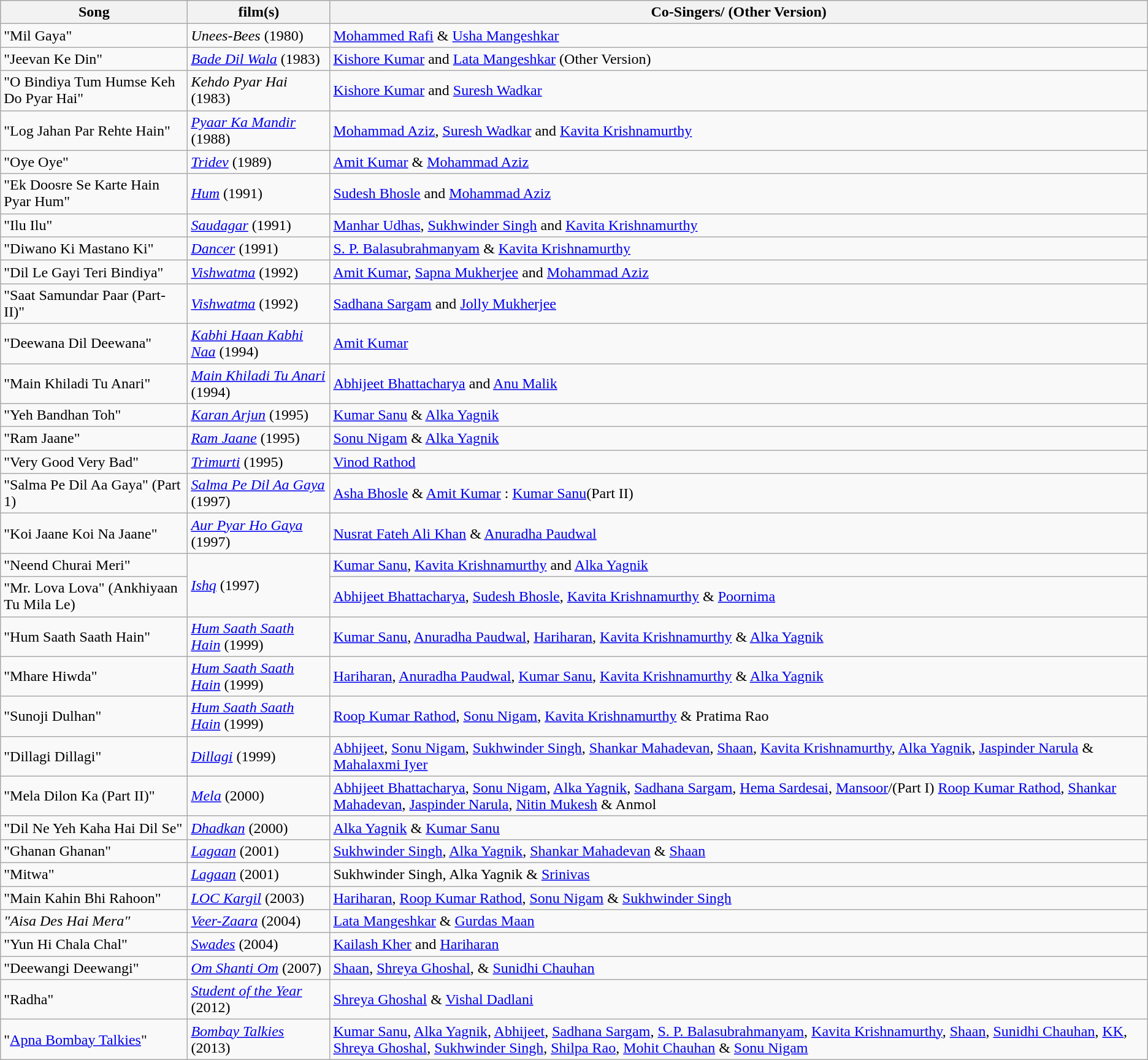<table class="wikitable">
<tr style="background:#ccc; text-align:center;">
<th>Song</th>
<th>film(s)</th>
<th>Co-Singers/ (Other Version)</th>
</tr>
<tr>
<td>"Mil Gaya"</td>
<td><em>Unees-Bees</em> (1980)</td>
<td><a href='#'>Mohammed Rafi</a> & <a href='#'>Usha Mangeshkar</a></td>
</tr>
<tr>
<td>"Jeevan Ke Din"</td>
<td><em><a href='#'>Bade Dil Wala</a></em> (1983)</td>
<td><a href='#'>Kishore Kumar</a> and <a href='#'>Lata Mangeshkar</a> (Other Version)</td>
</tr>
<tr>
<td>"O Bindiya Tum Humse Keh Do Pyar Hai"</td>
<td><em>Kehdo Pyar Hai</em> (1983)</td>
<td><a href='#'>Kishore Kumar</a> and <a href='#'>Suresh Wadkar</a></td>
</tr>
<tr>
<td>"Log Jahan Par Rehte Hain"</td>
<td><em><a href='#'>Pyaar Ka Mandir</a></em> (1988)</td>
<td><a href='#'>Mohammad Aziz</a>, <a href='#'>Suresh Wadkar</a> and <a href='#'>Kavita Krishnamurthy</a></td>
</tr>
<tr>
<td>"Oye Oye"</td>
<td><em><a href='#'>Tridev</a></em> (1989)</td>
<td><a href='#'>Amit Kumar</a> & <a href='#'>Mohammad Aziz</a></td>
</tr>
<tr>
<td>"Ek Doosre Se Karte Hain Pyar Hum"</td>
<td><em><a href='#'>Hum</a></em> (1991)</td>
<td><a href='#'>Sudesh Bhosle</a> and <a href='#'>Mohammad Aziz</a></td>
</tr>
<tr>
<td>"Ilu Ilu"</td>
<td><em><a href='#'>Saudagar</a></em> (1991)</td>
<td><a href='#'>Manhar Udhas</a>, <a href='#'>Sukhwinder Singh</a> and <a href='#'>Kavita Krishnamurthy</a></td>
</tr>
<tr>
<td>"Diwano Ki Mastano Ki"</td>
<td><em><a href='#'>Dancer</a></em> (1991)</td>
<td><a href='#'>S. P. Balasubrahmanyam</a> & <a href='#'>Kavita Krishnamurthy</a></td>
</tr>
<tr>
<td>"Dil Le Gayi Teri Bindiya"</td>
<td><em><a href='#'>Vishwatma</a></em> (1992)</td>
<td><a href='#'>Amit Kumar</a>, <a href='#'>Sapna Mukherjee</a> and <a href='#'>Mohammad Aziz</a></td>
</tr>
<tr>
<td>"Saat Samundar Paar (Part-II)"</td>
<td><em><a href='#'>Vishwatma</a></em> (1992)</td>
<td><a href='#'>Sadhana Sargam</a> and <a href='#'>Jolly Mukherjee</a></td>
</tr>
<tr>
<td>"Deewana Dil Deewana"</td>
<td><em><a href='#'>Kabhi Haan Kabhi Naa</a></em> (1994)</td>
<td><a href='#'>Amit Kumar</a></td>
</tr>
<tr>
<td>"Main Khiladi Tu Anari"</td>
<td><em><a href='#'>Main Khiladi Tu Anari</a></em> (1994)</td>
<td><a href='#'>Abhijeet Bhattacharya</a> and <a href='#'>Anu Malik</a></td>
</tr>
<tr>
<td>"Yeh Bandhan Toh"</td>
<td><em><a href='#'>Karan Arjun</a></em> (1995)</td>
<td><a href='#'>Kumar Sanu</a> & <a href='#'>Alka Yagnik</a></td>
</tr>
<tr>
<td>"Ram Jaane"</td>
<td><em><a href='#'>Ram Jaane</a></em> (1995)</td>
<td><a href='#'>Sonu Nigam</a> & <a href='#'>Alka Yagnik</a></td>
</tr>
<tr>
<td>"Very Good Very Bad"</td>
<td><em><a href='#'>Trimurti</a></em> (1995)</td>
<td><a href='#'>Vinod Rathod</a></td>
</tr>
<tr>
<td>"Salma Pe Dil Aa Gaya" (Part 1)</td>
<td><em><a href='#'>Salma Pe Dil Aa Gaya</a></em> (1997)</td>
<td><a href='#'>Asha Bhosle</a> & <a href='#'>Amit Kumar</a> : <a href='#'>Kumar Sanu</a>(Part II)</td>
</tr>
<tr>
<td>"Koi Jaane Koi Na Jaane"</td>
<td><em><a href='#'>Aur Pyar Ho Gaya</a></em> (1997)</td>
<td><a href='#'>Nusrat Fateh Ali Khan</a> & <a href='#'>Anuradha Paudwal</a></td>
</tr>
<tr>
<td>"Neend Churai Meri"</td>
<td rowspan="2"><em><a href='#'>Ishq</a></em> (1997)</td>
<td><a href='#'>Kumar Sanu</a>, <a href='#'>Kavita Krishnamurthy</a> and <a href='#'>Alka Yagnik</a></td>
</tr>
<tr>
<td>"Mr. Lova Lova" (Ankhiyaan Tu Mila Le)</td>
<td><a href='#'>Abhijeet Bhattacharya</a>, <a href='#'>Sudesh Bhosle</a>, <a href='#'>Kavita Krishnamurthy</a> & <a href='#'>Poornima</a></td>
</tr>
<tr>
<td>"Hum Saath Saath Hain"</td>
<td><em><a href='#'>Hum Saath Saath Hain</a></em> (1999)</td>
<td><a href='#'>Kumar Sanu</a>, <a href='#'>Anuradha Paudwal</a>, <a href='#'>Hariharan</a>, <a href='#'>Kavita Krishnamurthy</a> & <a href='#'>Alka Yagnik</a></td>
</tr>
<tr>
<td>"Mhare Hiwda"</td>
<td><em><a href='#'>Hum Saath Saath Hain</a></em> (1999)</td>
<td><a href='#'>Hariharan</a>, <a href='#'>Anuradha Paudwal</a>, <a href='#'>Kumar Sanu</a>, <a href='#'>Kavita Krishnamurthy</a> & <a href='#'>Alka Yagnik</a></td>
</tr>
<tr>
<td>"Sunoji Dulhan"</td>
<td><em><a href='#'>Hum Saath Saath Hain</a></em> (1999)</td>
<td><a href='#'>Roop Kumar Rathod</a>, <a href='#'>Sonu Nigam</a>, <a href='#'>Kavita Krishnamurthy</a> & Pratima Rao</td>
</tr>
<tr>
<td>"Dillagi Dillagi"</td>
<td><em><a href='#'>Dillagi</a></em> (1999)</td>
<td><a href='#'>Abhijeet</a>, <a href='#'>Sonu Nigam</a>, <a href='#'>Sukhwinder Singh</a>, <a href='#'>Shankar Mahadevan</a>, <a href='#'>Shaan</a>, <a href='#'>Kavita Krishnamurthy</a>, <a href='#'>Alka Yagnik</a>, <a href='#'>Jaspinder Narula</a> & <a href='#'>Mahalaxmi Iyer</a></td>
</tr>
<tr>
<td>"Mela Dilon Ka (Part II)"</td>
<td><em><a href='#'>Mela</a></em> (2000)</td>
<td><a href='#'>Abhijeet Bhattacharya</a>, <a href='#'>Sonu Nigam</a>, <a href='#'>Alka Yagnik</a>, <a href='#'>Sadhana Sargam</a>, <a href='#'>Hema Sardesai</a>, <a href='#'>Mansoor</a>/(Part I) <a href='#'>Roop Kumar Rathod</a>, <a href='#'>Shankar Mahadevan</a>, <a href='#'>Jaspinder Narula</a>, <a href='#'>Nitin Mukesh</a> & Anmol</td>
</tr>
<tr>
<td>"Dil Ne Yeh Kaha Hai Dil Se"</td>
<td><em><a href='#'>Dhadkan</a></em> (2000)</td>
<td><a href='#'>Alka Yagnik</a> & <a href='#'>Kumar Sanu</a></td>
</tr>
<tr>
<td>"Ghanan Ghanan"</td>
<td><em><a href='#'>Lagaan</a></em> (2001)</td>
<td><a href='#'>Sukhwinder Singh</a>, <a href='#'>Alka Yagnik</a>, <a href='#'>Shankar Mahadevan</a> & <a href='#'>Shaan</a></td>
</tr>
<tr>
<td>"Mitwa"</td>
<td><em><a href='#'>Lagaan</a></em> (2001)</td>
<td>Sukhwinder Singh, Alka Yagnik & <a href='#'>Srinivas</a></td>
</tr>
<tr>
<td>"Main Kahin Bhi Rahoon"</td>
<td><em><a href='#'>LOC Kargil</a></em> (2003)</td>
<td><a href='#'>Hariharan</a>, <a href='#'>Roop Kumar Rathod</a>, <a href='#'>Sonu Nigam</a> & <a href='#'>Sukhwinder Singh</a></td>
</tr>
<tr>
<td><em>"Aisa Des Hai Mera"</em></td>
<td><em><a href='#'>Veer-Zaara</a></em> (2004)</td>
<td><a href='#'>Lata Mangeshkar</a> & <a href='#'>Gurdas Maan</a></td>
</tr>
<tr>
<td>"Yun Hi Chala Chal"</td>
<td><em><a href='#'>Swades</a></em> (2004)</td>
<td><a href='#'>Kailash Kher</a> and <a href='#'>Hariharan</a></td>
</tr>
<tr>
<td>"Deewangi Deewangi"</td>
<td><em><a href='#'>Om Shanti Om</a></em> (2007)</td>
<td><a href='#'>Shaan</a>, <a href='#'>Shreya Ghoshal</a>, & <a href='#'>Sunidhi Chauhan</a></td>
</tr>
<tr>
<td>"Radha"</td>
<td><em><a href='#'>Student of the Year</a></em> (2012)</td>
<td><a href='#'>Shreya Ghoshal</a> & <a href='#'>Vishal Dadlani</a></td>
</tr>
<tr>
<td>"<a href='#'>Apna Bombay Talkies</a>"</td>
<td><em><a href='#'>Bombay Talkies</a></em> (2013)</td>
<td><a href='#'>Kumar Sanu</a>, <a href='#'>Alka Yagnik</a>, <a href='#'>Abhijeet</a>, <a href='#'>Sadhana Sargam</a>, <a href='#'>S. P. Balasubrahmanyam</a>, <a href='#'>Kavita Krishnamurthy</a>, <a href='#'>Shaan</a>, <a href='#'>Sunidhi Chauhan</a>, <a href='#'>KK</a>, <a href='#'>Shreya Ghoshal</a>, <a href='#'>Sukhwinder Singh</a>, <a href='#'>Shilpa Rao</a>, <a href='#'>Mohit Chauhan</a> & <a href='#'>Sonu Nigam</a></td>
</tr>
</table>
